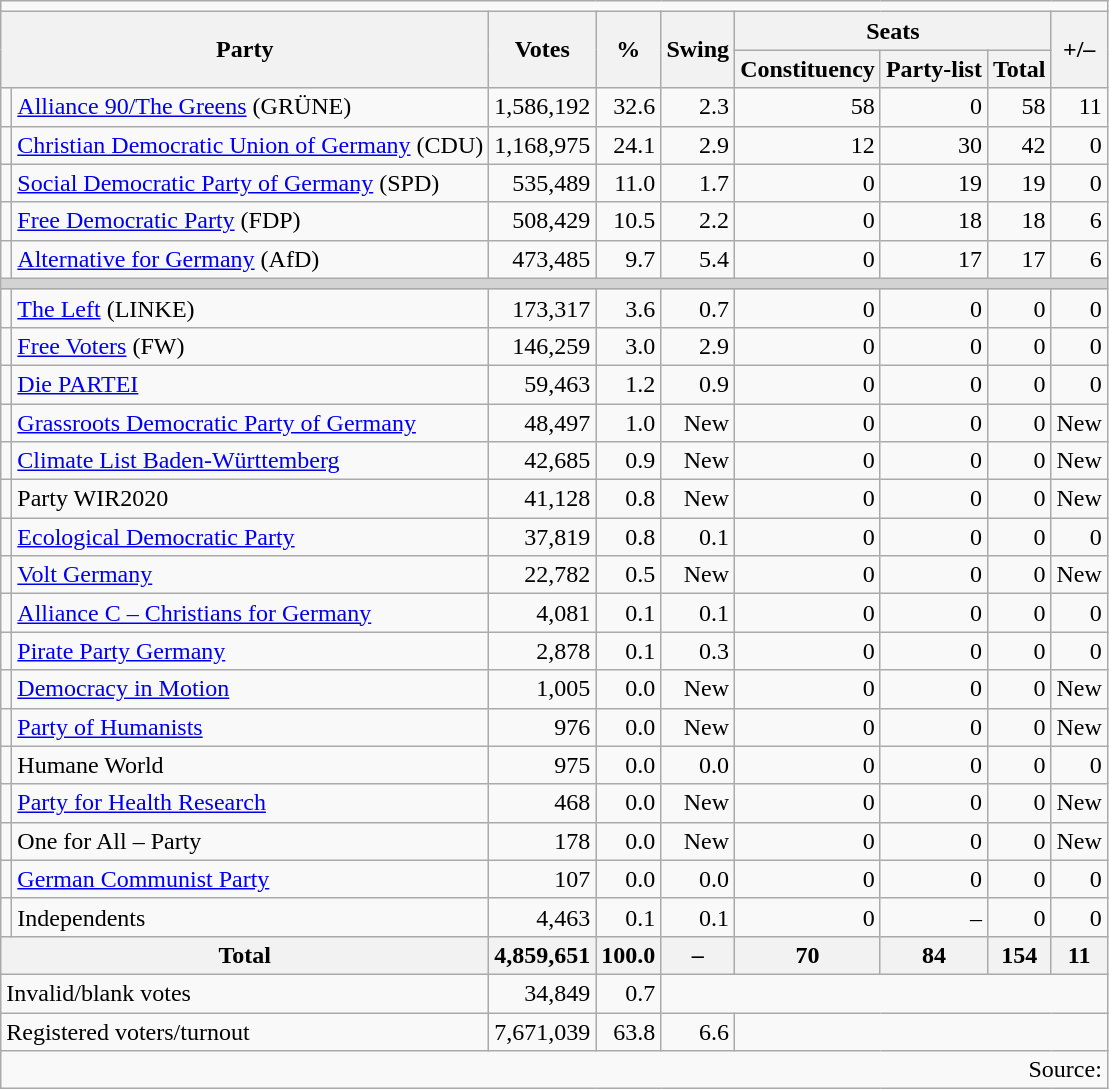<table class=wikitable style="text-align:right">
<tr>
<td align=center colspan=9></td>
</tr>
<tr>
<th rowspan=2 colspan=2>Party</th>
<th rowspan=2>Votes</th>
<th rowspan=2>%</th>
<th rowspan=2>Swing</th>
<th colspan=3>Seats</th>
<th rowspan=2>+/–</th>
</tr>
<tr>
<th>Constituency</th>
<th>Party-list</th>
<th>Total</th>
</tr>
<tr>
<td bgcolor=></td>
<td align=left><a href='#'>Alliance 90/The Greens</a> (GRÜNE)</td>
<td>1,586,192</td>
<td>32.6</td>
<td> 2.3</td>
<td>58</td>
<td>0</td>
<td>58</td>
<td> 11</td>
</tr>
<tr>
<td bgcolor=></td>
<td align=left><a href='#'>Christian Democratic Union of Germany</a> (CDU)</td>
<td>1,168,975</td>
<td>24.1</td>
<td> 2.9</td>
<td>12</td>
<td>30</td>
<td>42</td>
<td> 0</td>
</tr>
<tr>
<td bgcolor=></td>
<td align=left><a href='#'>Social Democratic Party of Germany</a> (SPD)</td>
<td>535,489</td>
<td>11.0</td>
<td> 1.7</td>
<td>0</td>
<td>19</td>
<td>19</td>
<td> 0</td>
</tr>
<tr>
<td bgcolor=></td>
<td align=left><a href='#'>Free Democratic Party</a> (FDP)</td>
<td>508,429</td>
<td>10.5</td>
<td> 2.2</td>
<td>0</td>
<td>18</td>
<td>18</td>
<td> 6</td>
</tr>
<tr>
<td bgcolor=></td>
<td align=left><a href='#'>Alternative for Germany</a> (AfD)</td>
<td>473,485</td>
<td>9.7</td>
<td> 5.4</td>
<td>0</td>
<td>17</td>
<td>17</td>
<td> 6</td>
</tr>
<tr>
<td bgcolor=lightgrey colspan=9></td>
</tr>
<tr>
<td bgcolor=></td>
<td align=left><a href='#'>The Left</a> (LINKE)</td>
<td>173,317</td>
<td>3.6</td>
<td> 0.7</td>
<td>0</td>
<td>0</td>
<td>0</td>
<td> 0</td>
</tr>
<tr>
<td bgcolor=></td>
<td align=left><a href='#'>Free Voters</a> (FW)</td>
<td>146,259</td>
<td>3.0</td>
<td> 2.9</td>
<td>0</td>
<td>0</td>
<td>0</td>
<td> 0</td>
</tr>
<tr>
<td bgcolor=></td>
<td align=left><a href='#'>Die PARTEI</a></td>
<td>59,463</td>
<td>1.2</td>
<td> 0.9</td>
<td>0</td>
<td>0</td>
<td>0</td>
<td> 0</td>
</tr>
<tr>
<td bgcolor=></td>
<td align=left><a href='#'>Grassroots Democratic Party of Germany</a></td>
<td>48,497</td>
<td>1.0</td>
<td>New</td>
<td>0</td>
<td>0</td>
<td>0</td>
<td>New</td>
</tr>
<tr>
<td bgcolor=></td>
<td align=left><a href='#'>Climate List Baden-Württemberg</a></td>
<td>42,685</td>
<td>0.9</td>
<td>New</td>
<td>0</td>
<td>0</td>
<td>0</td>
<td>New</td>
</tr>
<tr>
<td></td>
<td align=left>Party WIR2020</td>
<td>41,128</td>
<td>0.8</td>
<td>New</td>
<td>0</td>
<td>0</td>
<td>0</td>
<td>New</td>
</tr>
<tr>
<td bgcolor=></td>
<td align=left><a href='#'>Ecological Democratic Party</a></td>
<td>37,819</td>
<td>0.8</td>
<td> 0.1</td>
<td>0</td>
<td>0</td>
<td>0</td>
<td> 0</td>
</tr>
<tr>
<td bgcolor=></td>
<td align=left><a href='#'>Volt Germany</a></td>
<td>22,782</td>
<td>0.5</td>
<td>New</td>
<td>0</td>
<td>0</td>
<td>0</td>
<td>New</td>
</tr>
<tr>
<td bgcolor=></td>
<td align=left><a href='#'>Alliance C – Christians for Germany</a></td>
<td>4,081</td>
<td>0.1</td>
<td> 0.1</td>
<td>0</td>
<td>0</td>
<td>0</td>
<td> 0</td>
</tr>
<tr>
<td bgcolor=></td>
<td align=left><a href='#'>Pirate Party Germany</a></td>
<td>2,878</td>
<td>0.1</td>
<td> 0.3</td>
<td>0</td>
<td>0</td>
<td>0</td>
<td> 0</td>
</tr>
<tr>
<td bgcolor=></td>
<td align=left><a href='#'>Democracy in Motion</a></td>
<td>1,005</td>
<td>0.0</td>
<td>New</td>
<td>0</td>
<td>0</td>
<td>0</td>
<td>New</td>
</tr>
<tr>
<td bgcolor=></td>
<td align=left><a href='#'>Party of Humanists</a></td>
<td>976</td>
<td>0.0</td>
<td>New</td>
<td>0</td>
<td>0</td>
<td>0</td>
<td>New</td>
</tr>
<tr>
<td bgcolor=></td>
<td align=left>Humane World</td>
<td>975</td>
<td>0.0</td>
<td> 0.0</td>
<td>0</td>
<td>0</td>
<td>0</td>
<td> 0</td>
</tr>
<tr>
<td bgcolor=></td>
<td align=left><a href='#'>Party for Health Research</a></td>
<td>468</td>
<td>0.0</td>
<td>New</td>
<td>0</td>
<td>0</td>
<td>0</td>
<td>New</td>
</tr>
<tr>
<td></td>
<td align=left>One for All – Party</td>
<td>178</td>
<td>0.0</td>
<td>New</td>
<td>0</td>
<td>0</td>
<td>0</td>
<td>New</td>
</tr>
<tr>
<td bgcolor=></td>
<td align=left><a href='#'>German Communist Party</a></td>
<td>107</td>
<td>0.0</td>
<td> 0.0</td>
<td>0</td>
<td>0</td>
<td>0</td>
<td> 0</td>
</tr>
<tr>
<td bgcolor=></td>
<td align=left>Independents</td>
<td>4,463</td>
<td>0.1</td>
<td> 0.1</td>
<td>0</td>
<td>–</td>
<td>0</td>
<td> 0</td>
</tr>
<tr>
<th colspan=2>Total</th>
<th>4,859,651</th>
<th>100.0</th>
<th>–</th>
<th>70</th>
<th>84</th>
<th>154</th>
<th> 11</th>
</tr>
<tr>
<td align=left colspan=2>Invalid/blank votes</td>
<td>34,849</td>
<td>0.7</td>
<td colspan=5></td>
</tr>
<tr>
<td align=left colspan=2>Registered voters/turnout</td>
<td>7,671,039</td>
<td>63.8</td>
<td> 6.6</td>
<td colspan=4></td>
</tr>
<tr>
<td colspan=9>Source: </td>
</tr>
</table>
